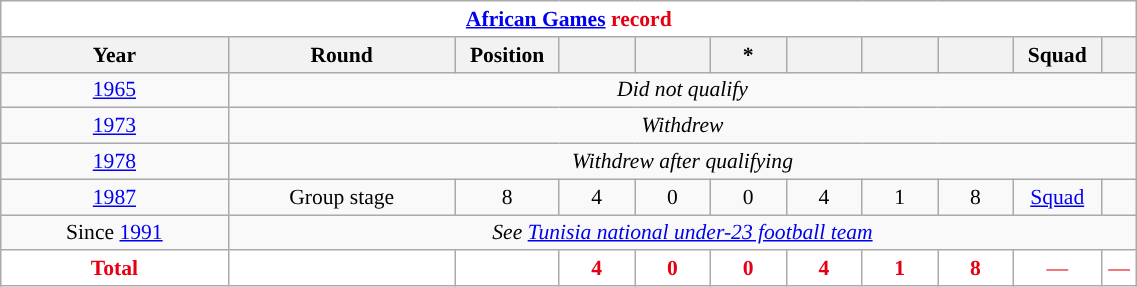<table class="wikitable" style="font-size:90%; text-align:center;" width="60%">
<tr>
<th colspan="11" style="background:#FFFFFF; color:#E70013; "><a href='#'><span>African Games</span></a> record</th>
</tr>
<tr>
<th width="15%">Year</th>
<th width="15%">Round</th>
<th width="5%">Position</th>
<th width="5%"></th>
<th width="5%"></th>
<th width="5%">*</th>
<th width="5%"></th>
<th width="5%"></th>
<th width="5%"></th>
<th width="5%">Squad</th>
<th width="1%"></th>
</tr>
<tr>
<td> <a href='#'>1965</a></td>
<td colspan="10"><em>Did not qualify</em></td>
</tr>
<tr>
<td> <a href='#'>1973</a></td>
<td colspan="10"><em>Withdrew</em></td>
</tr>
<tr>
<td> <a href='#'>1978</a></td>
<td colspan="10"><em>Withdrew after qualifying</em></td>
</tr>
<tr>
<td> <a href='#'>1987</a></td>
<td>Group stage</td>
<td>8</td>
<td>4</td>
<td>0</td>
<td>0</td>
<td>4</td>
<td>1</td>
<td>8</td>
<td><a href='#'>Squad</a></td>
<td></td>
</tr>
<tr>
<td>Since  <a href='#'>1991</a></td>
<td colspan="10"><em>See <a href='#'>Tunisia national under-23 football team</a></em></td>
</tr>
<tr>
<th style="background:#FFFFFF; color:#E70013; ">Total</th>
<th style="background:#FFFFFF; color:#E70013; "></th>
<th style="background:#FFFFFF; color:#E70013; "></th>
<th style="background:#FFFFFF; color:#E70013; ">4</th>
<th style="background:#FFFFFF; color:#E70013; ">0</th>
<th style="background:#FFFFFF; color:#E70013; ">0</th>
<th style="background:#FFFFFF; color:#E70013; ">4</th>
<th style="background:#FFFFFF; color:#E70013; ">1</th>
<th style="background:#FFFFFF; color:#E70013; ">8</th>
<td style="background:#FFFFFF; color:#E70013; ">—</td>
<td style="background:#FFFFFF; color:#E70013; ">—</td>
</tr>
</table>
